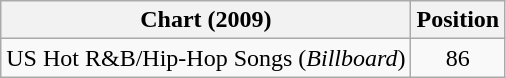<table class="wikitable">
<tr>
<th>Chart (2009)</th>
<th>Position</th>
</tr>
<tr>
<td>US Hot R&B/Hip-Hop Songs (<em>Billboard</em>)</td>
<td style="text-align:center">86</td>
</tr>
</table>
